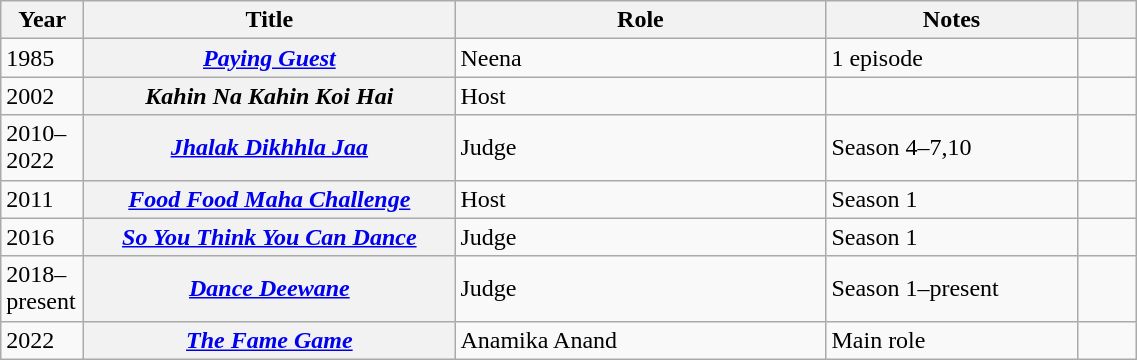<table class="wikitable plainrowheaders sortable" style="margin-right: 0;">
<tr>
<th scope="col" style="width: 3em;">Year</th>
<th scope="col" style="width: 15em;">Title</th>
<th scope="col" style="width: 15em;">Role</th>
<th scope="col" style="width: 10em;" class="unsortable">Notes</th>
<th scope="col" style="width: 2em;" class="unsortable"></th>
</tr>
<tr>
<td>1985</td>
<th scope="row"><em><a href='#'>Paying Guest</a></em></th>
<td>Neena</td>
<td>1 episode</td>
<td style="text-align:center;"></td>
</tr>
<tr>
<td>2002</td>
<th scope="row"><em>Kahin Na Kahin Koi Hai</em></th>
<td>Host</td>
<td></td>
<td style="text-align:center;"></td>
</tr>
<tr>
<td>2010–2022</td>
<th scope="row"><em><a href='#'>Jhalak Dikhhla Jaa</a></em></th>
<td>Judge</td>
<td>Season 4–7,10</td>
<td style="text-align:center;"></td>
</tr>
<tr>
<td>2011</td>
<th scope="row"><em><a href='#'>Food Food Maha Challenge</a></em></th>
<td>Host</td>
<td>Season 1</td>
<td style="text-align:center;"></td>
</tr>
<tr>
<td>2016</td>
<th scope="row"><em><a href='#'>So You Think You Can Dance</a></em></th>
<td>Judge</td>
<td>Season 1</td>
<td style="text-align:center;"></td>
</tr>
<tr>
<td>2018–present</td>
<th scope="row"><em><a href='#'>Dance Deewane</a></em></th>
<td>Judge</td>
<td>Season 1–present</td>
<td style="text-align:center;"></td>
</tr>
<tr>
<td>2022</td>
<th scope="row"><em><a href='#'>The Fame Game</a></em></th>
<td>Anamika Anand</td>
<td>Main role</td>
<td style="text-align:center;"></td>
</tr>
</table>
